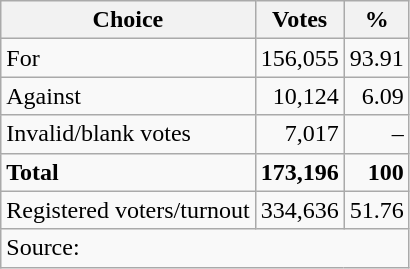<table class=wikitable style=text-align:right>
<tr>
<th>Choice</th>
<th>Votes</th>
<th>%</th>
</tr>
<tr>
<td align=left>For</td>
<td>156,055</td>
<td>93.91</td>
</tr>
<tr>
<td align=left>Against</td>
<td>10,124</td>
<td>6.09</td>
</tr>
<tr>
<td align=left>Invalid/blank votes</td>
<td>7,017</td>
<td>–</td>
</tr>
<tr>
<td align=left><strong>Total</strong></td>
<td><strong>173,196</strong></td>
<td><strong>100</strong></td>
</tr>
<tr>
<td align=left>Registered voters/turnout</td>
<td>334,636</td>
<td>51.76</td>
</tr>
<tr>
<td colspan=3 align=left>Source: </td>
</tr>
</table>
